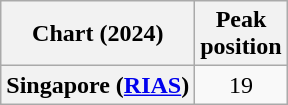<table class="wikitable plainrowheaders" style="text-align:center">
<tr>
<th scope="col">Chart (2024)</th>
<th scope="col">Peak<br>position</th>
</tr>
<tr>
<th scope="row">Singapore (<a href='#'>RIAS</a>)</th>
<td>19</td>
</tr>
</table>
